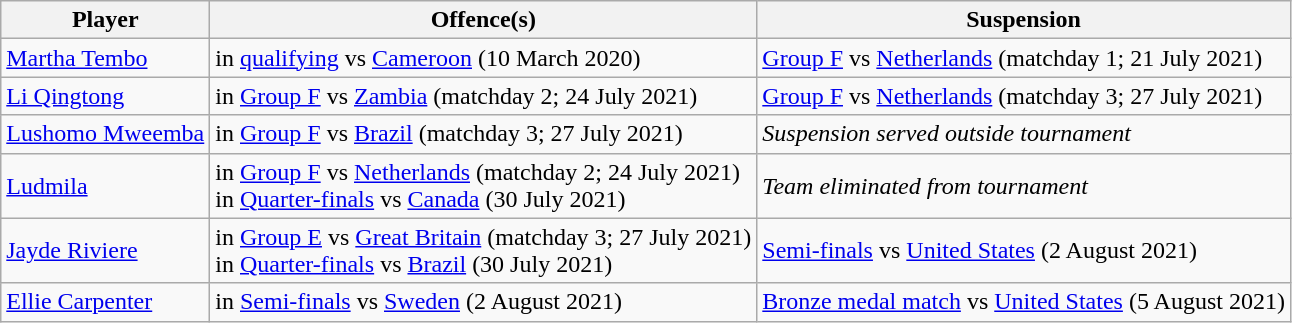<table class="wikitable sortable plainrowheaders">
<tr>
<th>Player</th>
<th>Offence(s)</th>
<th>Suspension</th>
</tr>
<tr>
<td> <a href='#'>Martha Tembo</a></td>
<td> in <a href='#'>qualifying</a> vs <a href='#'>Cameroon</a> (10 March 2020)</td>
<td><a href='#'>Group F</a> vs <a href='#'>Netherlands</a> (matchday 1; 21 July 2021)</td>
</tr>
<tr>
<td> <a href='#'>Li Qingtong</a></td>
<td> in <a href='#'>Group F</a> vs <a href='#'>Zambia</a> (matchday 2; 24 July 2021)</td>
<td><a href='#'>Group F</a> vs <a href='#'>Netherlands</a> (matchday 3; 27 July 2021)</td>
</tr>
<tr>
<td> <a href='#'>Lushomo Mweemba</a></td>
<td> in <a href='#'>Group F</a> vs <a href='#'>Brazil</a> (matchday 3; 27 July 2021)</td>
<td><em>Suspension served outside tournament</em></td>
</tr>
<tr>
<td> <a href='#'>Ludmila</a></td>
<td> in <a href='#'>Group F</a> vs <a href='#'>Netherlands</a> (matchday 2; 24 July 2021)<br> in <a href='#'>Quarter-finals</a> vs <a href='#'>Canada</a> (30 July 2021)</td>
<td><em>Team eliminated from tournament</em></td>
</tr>
<tr>
<td> <a href='#'>Jayde Riviere</a></td>
<td> in <a href='#'>Group E</a> vs <a href='#'>Great Britain</a> (matchday 3; 27 July 2021)<br> in <a href='#'>Quarter-finals</a> vs <a href='#'>Brazil</a> (30 July 2021)</td>
<td><a href='#'>Semi-finals</a> vs <a href='#'>United States</a> (2 August 2021)</td>
</tr>
<tr>
<td> <a href='#'>Ellie Carpenter</a></td>
<td> in <a href='#'>Semi-finals</a> vs <a href='#'>Sweden</a> (2 August 2021)</td>
<td><a href='#'>Bronze medal match</a> vs <a href='#'>United States</a> (5 August 2021)</td>
</tr>
</table>
